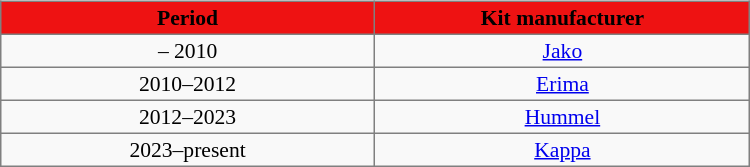<table width=50% align="left">
<tr>
<td valign=top width=60%><br><table align=center border=1 width=80% cellpadding="2" cellspacing="0" border=" 1px #aaa solid" style="background: #f9f9f9; border-collapse: collapse; font-size: 90%; text-align: center">
<tr align=center bgcolor=#EE1212 style=“color:black;">
<th width=50%><span>Period</span></th>
<th width=50%><span>Kit manufacturer</span></th>
</tr>
<tr>
<td align=center> – 2010</td>
<td> <a href='#'>Jako</a></td>
</tr>
<tr>
<td align=center>2010–2012</td>
<td> <a href='#'>Erima</a></td>
</tr>
<tr>
<td align=center>2012–2023</td>
<td> <a href='#'>Hummel</a></td>
</tr>
<tr>
<td align=center>2023–present</td>
<td> <a href='#'>Kappa</a></td>
</tr>
</table>
</td>
</tr>
</table>
